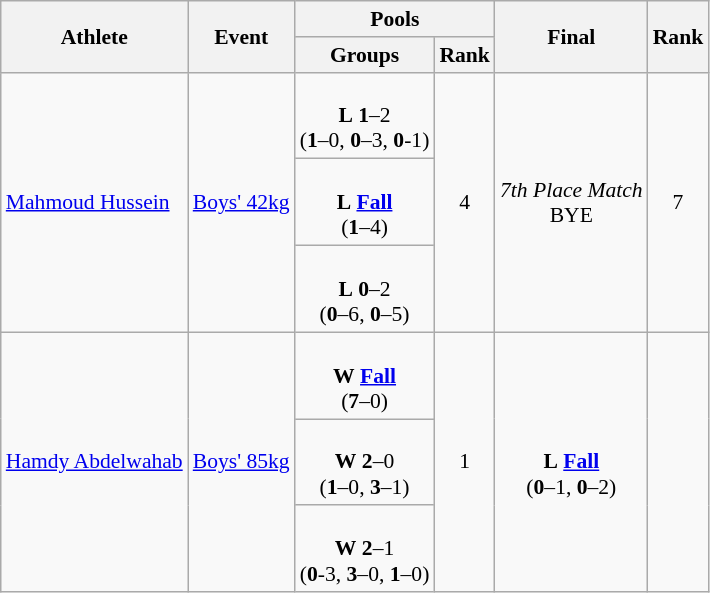<table class="wikitable" style="text-align:left; font-size:90%">
<tr>
<th rowspan="2">Athlete</th>
<th rowspan="2">Event</th>
<th colspan="2">Pools</th>
<th rowspan="2">Final</th>
<th rowspan="2">Rank</th>
</tr>
<tr>
<th>Groups</th>
<th>Rank</th>
</tr>
<tr>
<td rowspan="3"><a href='#'>Mahmoud Hussein</a></td>
<td rowspan="3"><a href='#'>Boys' 42kg</a></td>
<td align=center><br><strong>L</strong> <strong>1</strong>–2<br>(<strong>1</strong>–0, <strong>0</strong>–3, <strong>0</strong>-1)</td>
<td rowspan="3" align=center>4</td>
<td align=center rowspan=3><em>7th Place Match</em><br>BYE</td>
<td rowspan="3" align="center">7</td>
</tr>
<tr>
<td align=center><br><strong>L</strong> <strong><a href='#'>Fall</a></strong><br>(<strong>1</strong>–4)</td>
</tr>
<tr>
<td align=center><br><strong>L</strong> <strong>0</strong>–2<br>(<strong>0</strong>–6, <strong>0</strong>–5)</td>
</tr>
<tr>
<td rowspan="3"><a href='#'>Hamdy Abdelwahab</a></td>
<td rowspan="3"><a href='#'>Boys' 85kg</a></td>
<td align=center><br><strong>W</strong> <strong><a href='#'>Fall</a></strong><br>(<strong>7</strong>–0)</td>
<td rowspan="3" align=center>1</td>
<td align=center rowspan=3><br><strong>L</strong> <strong><a href='#'>Fall</a></strong><br>(<strong>0</strong>–1, <strong>0</strong>–2)</td>
<td rowspan="3" align="center"></td>
</tr>
<tr>
<td align=center><br><strong>W</strong> <strong>2</strong>–0<br>(<strong>1</strong>–0, <strong>3</strong>–1)</td>
</tr>
<tr>
<td align=center><br><strong>W</strong> <strong>2</strong>–1<br>(<strong>0</strong>-3, <strong>3</strong>–0, <strong>1</strong>–0)</td>
</tr>
</table>
